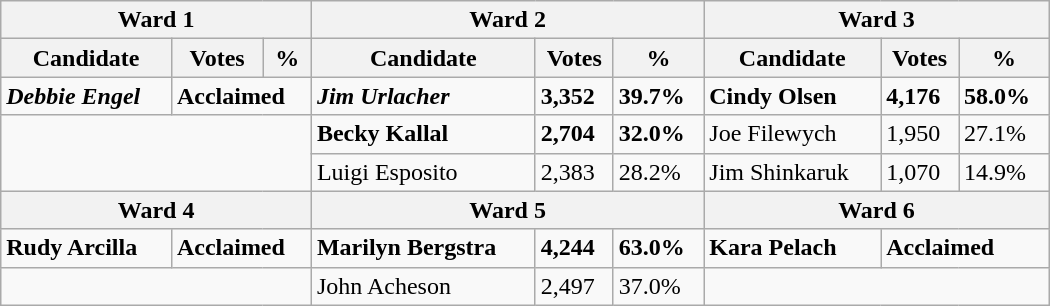<table class="wikitable" style="width:700px">
<tr>
<th colspan=3>Ward 1</th>
<th colspan=3>Ward 2</th>
<th colspan=3>Ward 3</th>
</tr>
<tr>
<th>Candidate</th>
<th>Votes</th>
<th>%</th>
<th>Candidate</th>
<th>Votes</th>
<th>%</th>
<th>Candidate</th>
<th>Votes</th>
<th>%</th>
</tr>
<tr>
<td><strong><em>Debbie Engel</em></strong></td>
<td colspan="2"><strong>Acclaimed</strong></td>
<td><strong><em>Jim Urlacher</em></strong></td>
<td><strong>3,352</strong></td>
<td><strong>39.7%</strong></td>
<td><strong>Cindy Olsen</strong></td>
<td><strong>4,176</strong></td>
<td><strong>58.0%</strong></td>
</tr>
<tr>
<td rowspan=2 colspan=3></td>
<td><strong>Becky Kallal</strong></td>
<td><strong>2,704</strong></td>
<td><strong>32.0%</strong></td>
<td>Joe Filewych</td>
<td>1,950</td>
<td>27.1%</td>
</tr>
<tr>
<td>Luigi Esposito</td>
<td>2,383</td>
<td>28.2%</td>
<td>Jim Shinkaruk</td>
<td>1,070</td>
<td>14.9%</td>
</tr>
<tr>
<th colspan=3>Ward 4</th>
<th colspan=3>Ward 5</th>
<th colspan=3>Ward 6</th>
</tr>
<tr>
<td><strong>Rudy Arcilla</strong></td>
<td colspan=2><strong>Acclaimed</strong></td>
<td><strong>Marilyn Bergstra</strong></td>
<td><strong>4,244</strong></td>
<td><strong>63.0%</strong></td>
<td><strong>Kara Pelach</strong></td>
<td colspan=3><strong>Acclaimed</strong></td>
</tr>
<tr>
<td colspan="3"></td>
<td>John Acheson</td>
<td>2,497</td>
<td>37.0%</td>
<td colspan=3></td>
</tr>
</table>
